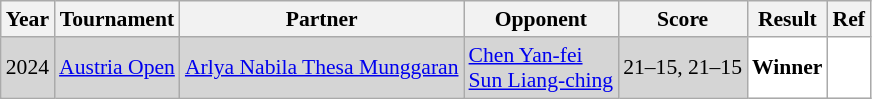<table class="sortable wikitable" style="font-size: 90%">
<tr>
<th>Year</th>
<th>Tournament</th>
<th>Partner</th>
<th>Opponent</th>
<th>Score</th>
<th>Result</th>
<th>Ref</th>
</tr>
<tr style="background:#D5D5D5">
<td align="center">2024</td>
<td align="left"><a href='#'>Austria Open</a></td>
<td align="left"> <a href='#'>Arlya Nabila Thesa Munggaran</a></td>
<td align="left"> <a href='#'>Chen Yan-fei</a><br> <a href='#'>Sun Liang-ching</a></td>
<td align="left">21–15, 21–15</td>
<td style="text-align:left; background:white"> <strong>Winner</strong></td>
<td style="text-align:center; background:white"></td>
</tr>
</table>
